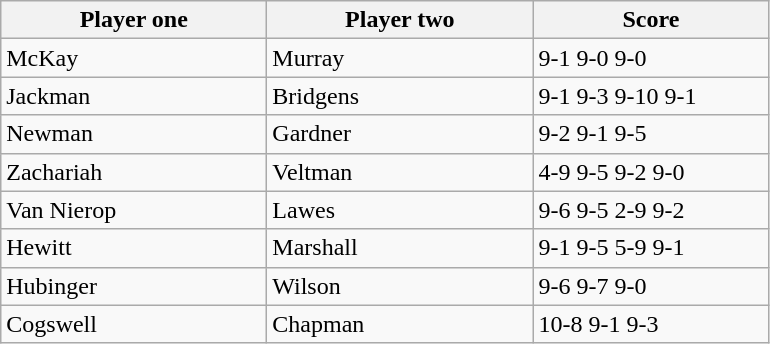<table class="wikitable">
<tr>
<th width=170>Player one</th>
<th width=170>Player two</th>
<th width=150>Score</th>
</tr>
<tr>
<td> McKay</td>
<td> Murray</td>
<td>9-1 9-0 9-0</td>
</tr>
<tr>
<td> Jackman</td>
<td> Bridgens</td>
<td>9-1 9-3 9-10 9-1</td>
</tr>
<tr>
<td> Newman</td>
<td> Gardner</td>
<td>9-2 9-1 9-5</td>
</tr>
<tr>
<td> Zachariah</td>
<td> Veltman</td>
<td>4-9 9-5 9-2 9-0</td>
</tr>
<tr>
<td> Van Nierop</td>
<td> Lawes</td>
<td>9-6 9-5 2-9 9-2</td>
</tr>
<tr>
<td> Hewitt</td>
<td> Marshall</td>
<td>9-1 9-5 5-9 9-1</td>
</tr>
<tr>
<td> Hubinger</td>
<td> Wilson</td>
<td>9-6 9-7 9-0</td>
</tr>
<tr>
<td> Cogswell</td>
<td> Chapman</td>
<td>10-8 9-1 9-3</td>
</tr>
</table>
